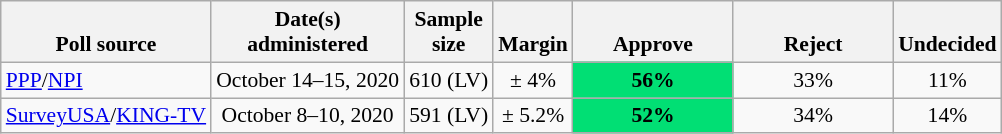<table class="wikitable" style="font-size:90%;text-align:center;">
<tr valign=bottom>
<th>Poll source</th>
<th>Date(s)<br>administered</th>
<th>Sample<br>size</th>
<th>Margin<br></th>
<th style="width:100px;">Approve</th>
<th style="width:100px;">Reject</th>
<th>Undecided</th>
</tr>
<tr>
<td style="text-align:left;"><a href='#'>PPP</a>/<a href='#'>NPI</a></td>
<td>October 14–15, 2020</td>
<td>610 (LV)</td>
<td>± 4%</td>
<td style="background: rgb(1,223,116);"><strong>56%</strong></td>
<td>33%</td>
<td>11%</td>
</tr>
<tr>
<td style="text-align:left;"><a href='#'>SurveyUSA</a>/<a href='#'>KING-TV</a></td>
<td>October 8–10, 2020</td>
<td>591 (LV)</td>
<td>± 5.2%</td>
<td style="background: rgb(1,223,116);"><strong>52%</strong></td>
<td>34%</td>
<td>14%</td>
</tr>
</table>
